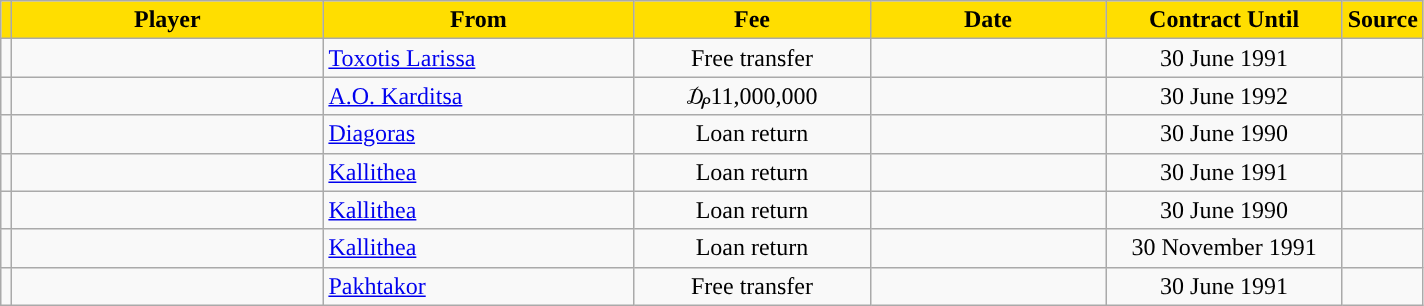<table class="wikitable sortable">
<tr>
<th style="background:#FFDE00"></th>
<th width=200 style="background:#FFDE00">Player</th>
<th width=200 style="background:#FFDE00">From</th>
<th width=150 style="background:#FFDE00">Fee</th>
<th width=150 style="background:#FFDE00">Date</th>
<th width=150 style="background:#FFDE00">Contract Until</th>
<th style="background:#FFDE00">Source</th>
</tr>
<tr>
<td align=center></td>
<td></td>
<td> <a href='#'>Toxotis Larissa</a></td>
<td align=center>Free transfer</td>
<td align=center></td>
<td align=center>30 June 1991</td>
<td align=center></td>
</tr>
<tr>
<td align=center></td>
<td></td>
<td> <a href='#'>A.O. Karditsa</a></td>
<td align=center>₯11,000,000</td>
<td align=center></td>
<td align=center>30 June 1992</td>
<td align=center></td>
</tr>
<tr>
<td align=center></td>
<td></td>
<td> <a href='#'>Diagoras</a></td>
<td align=center>Loan return</td>
<td align=center></td>
<td align=center>30 June 1990</td>
<td align=center></td>
</tr>
<tr>
<td align=center></td>
<td></td>
<td> <a href='#'>Kallithea</a></td>
<td align=center>Loan return</td>
<td align=center></td>
<td align=center>30 June 1991</td>
<td align=center></td>
</tr>
<tr>
<td align=center></td>
<td></td>
<td> <a href='#'>Kallithea</a></td>
<td align=center>Loan return</td>
<td align=center></td>
<td align=center>30 June 1990</td>
<td align=center></td>
</tr>
<tr>
<td align=center></td>
<td></td>
<td> <a href='#'>Kallithea</a></td>
<td align=center>Loan return</td>
<td align=center></td>
<td align=center>30 November 1991</td>
<td align=center></td>
</tr>
<tr>
<td align=center></td>
<td></td>
<td> <a href='#'>Pakhtakor</a></td>
<td align=center>Free transfer</td>
<td align=center></td>
<td align=center>30 June 1991</td>
<td align=center></td>
</tr>
</table>
